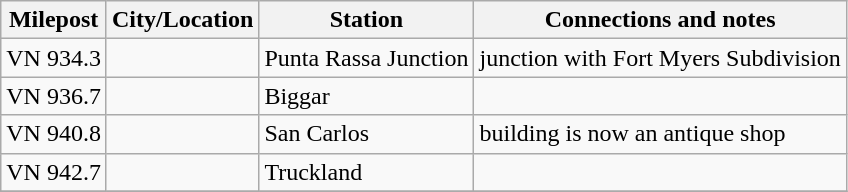<table class="wikitable">
<tr>
<th>Milepost</th>
<th>City/Location</th>
<th>Station</th>
<th>Connections and notes</th>
</tr>
<tr>
<td>VN 934.3</td>
<td></td>
<td>Punta Rassa Junction</td>
<td>junction with Fort Myers Subdivision</td>
</tr>
<tr>
<td>VN 936.7</td>
<td></td>
<td>Biggar</td>
<td></td>
</tr>
<tr>
<td>VN 940.8</td>
<td></td>
<td>San Carlos</td>
<td>building is now an antique shop</td>
</tr>
<tr>
<td>VN 942.7</td>
<td></td>
<td>Truckland</td>
<td></td>
</tr>
<tr>
</tr>
</table>
